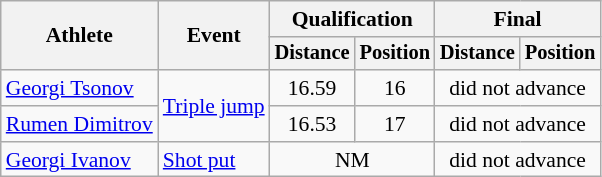<table class=wikitable style="font-size:90%">
<tr>
<th rowspan="2">Athlete</th>
<th rowspan="2">Event</th>
<th colspan="2">Qualification</th>
<th colspan="2">Final</th>
</tr>
<tr style="font-size:95%">
<th>Distance</th>
<th>Position</th>
<th>Distance</th>
<th>Position</th>
</tr>
<tr style=text-align:center>
<td style=text-align:left><a href='#'>Georgi Tsonov</a></td>
<td style=text-align:left rowspan=2><a href='#'>Triple jump</a></td>
<td>16.59</td>
<td>16</td>
<td colspan=2>did not advance</td>
</tr>
<tr style=text-align:center>
<td style=text-align:left><a href='#'>Rumen Dimitrov</a></td>
<td>16.53</td>
<td>17</td>
<td colspan=2>did not advance</td>
</tr>
<tr style=text-align:center>
<td style=text-align:left><a href='#'>Georgi Ivanov</a></td>
<td style=text-align:left><a href='#'>Shot put</a></td>
<td colspan=2>NM</td>
<td colspan=2>did not advance</td>
</tr>
</table>
